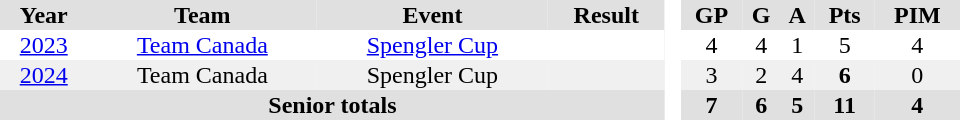<table border="0" cellpadding="1" cellspacing="0" style="text-align:center; width:40em">
<tr ALIGN="center" bgcolor="#e0e0e0">
<th>Year</th>
<th>Team</th>
<th>Event</th>
<th>Result</th>
<th rowspan="99" bgcolor="#ffffff"> </th>
<th>GP</th>
<th>G</th>
<th>A</th>
<th>Pts</th>
<th>PIM</th>
</tr>
<tr>
<td><a href='#'>2023</a></td>
<td><a href='#'>Team Canada</a></td>
<td><a href='#'>Spengler Cup</a></td>
<td></td>
<td>4</td>
<td>4</td>
<td>1</td>
<td>5</td>
<td>4</td>
</tr>
<tr bgcolor="#f0f0f0">
<td><a href='#'>2024</a></td>
<td>Team Canada</td>
<td>Spengler Cup</td>
<td></td>
<td>3</td>
<td>2</td>
<td>4</td>
<td><strong>6</strong></td>
<td>0</td>
</tr>
<tr bgcolor="#e0e0e0">
<th colspan=4>Senior totals</th>
<th>7</th>
<th>6</th>
<th>5</th>
<th>11</th>
<th>4</th>
</tr>
</table>
